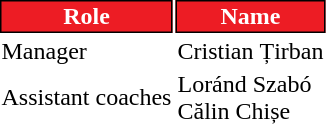<table class="toccolours">
<tr>
<th style="background:#ed1c24;color:#FFFFFF;border:1px solid #000000;">Role</th>
<th style="background:#ed1c24;color:#FFFFFF;border:1px solid #000000;">Name</th>
</tr>
<tr>
<td>Manager</td>
<td> Cristian Țirban</td>
</tr>
<tr>
<td>Assistant coaches</td>
<td> Loránd Szabó <br>  Călin Chișe</td>
</tr>
</table>
